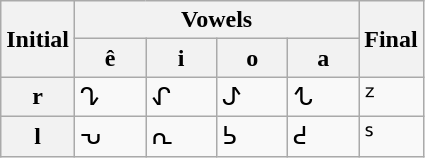<table class=wikitable>
<tr>
<th rowspan=2>Initial</th>
<th colspan="4">Vowels</th>
<th rowspan=2>Final</th>
</tr>
<tr>
<th width="40">ê</th>
<th width="40">i</th>
<th width="40">o</th>
<th width="40">a</th>
</tr>
<tr>
<th>r</th>
<td>ᖊ</td>
<td>ᖋ</td>
<td>ᖌ</td>
<td>ᖍ</td>
<td>ᙆ</td>
</tr>
<tr>
<th>l</th>
<td>ᕃ</td>
<td>ᕆ</td>
<td>ᕊ</td>
<td>ᕍ</td>
<td>ᔆ</td>
</tr>
</table>
